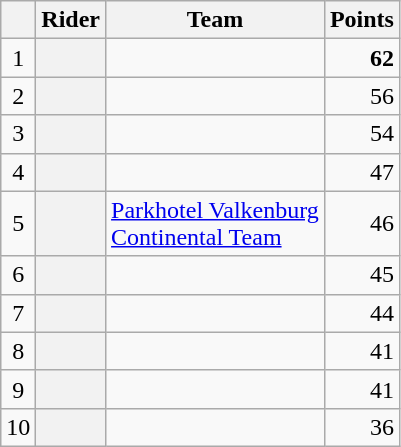<table class="wikitable plainrowheaders">
<tr>
<th></th>
<th>Rider</th>
<th>Team</th>
<th>Points</th>
</tr>
<tr>
<td style="text-align:center;">1</td>
<th scope="row"> </th>
<td></td>
<td style="text-align:right;"><strong>62</strong></td>
</tr>
<tr>
<td style="text-align:center;">2</td>
<th scope="row"></th>
<td></td>
<td style="text-align:right;">56</td>
</tr>
<tr>
<td style="text-align:center;">3</td>
<th scope="row"></th>
<td></td>
<td style="text-align:right;">54</td>
</tr>
<tr>
<td style="text-align:center;">4</td>
<th scope="row"></th>
<td></td>
<td style="text-align:right;">47</td>
</tr>
<tr>
<td style="text-align:center;">5</td>
<th scope="row"></th>
<td><a href='#'>Parkhotel Valkenburg<br>Continental Team</a></td>
<td style="text-align:right;">46</td>
</tr>
<tr>
<td style="text-align:center;">6</td>
<th scope="row"></th>
<td></td>
<td style="text-align:right;">45</td>
</tr>
<tr>
<td style="text-align:center;">7</td>
<th scope="row"> </th>
<td></td>
<td style="text-align:right;">44</td>
</tr>
<tr>
<td style="text-align:center;">8</td>
<th scope="row"></th>
<td></td>
<td style="text-align:right;">41</td>
</tr>
<tr>
<td style="text-align:center;">9</td>
<th scope="row"> </th>
<td></td>
<td style="text-align:right;">41</td>
</tr>
<tr>
<td style="text-align:center;">10</td>
<th scope="row"></th>
<td></td>
<td style="text-align:right;">36</td>
</tr>
</table>
